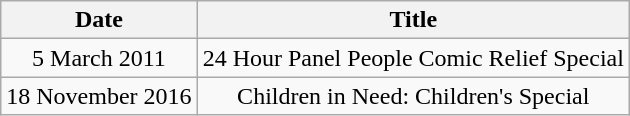<table class="wikitable" style="text-align:center;">
<tr>
<th>Date</th>
<th>Title</th>
</tr>
<tr>
<td>5 March 2011</td>
<td>24 Hour Panel People Comic Relief Special</td>
</tr>
<tr>
<td>18 November 2016</td>
<td>Children in Need: Children's Special</td>
</tr>
</table>
